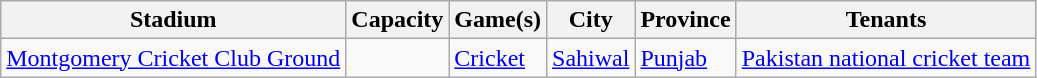<table class="sortable wikitable">
<tr>
<th>Stadium</th>
<th>Capacity</th>
<th>Game(s)</th>
<th>City</th>
<th>Province</th>
<th>Tenants</th>
</tr>
<tr>
<td><a href='#'>Montgomery Cricket Club Ground</a></td>
<td></td>
<td> <a href='#'>Cricket</a></td>
<td><a href='#'>Sahiwal</a></td>
<td><a href='#'>Punjab</a></td>
<td><a href='#'>Pakistan national cricket team</a></td>
</tr>
</table>
